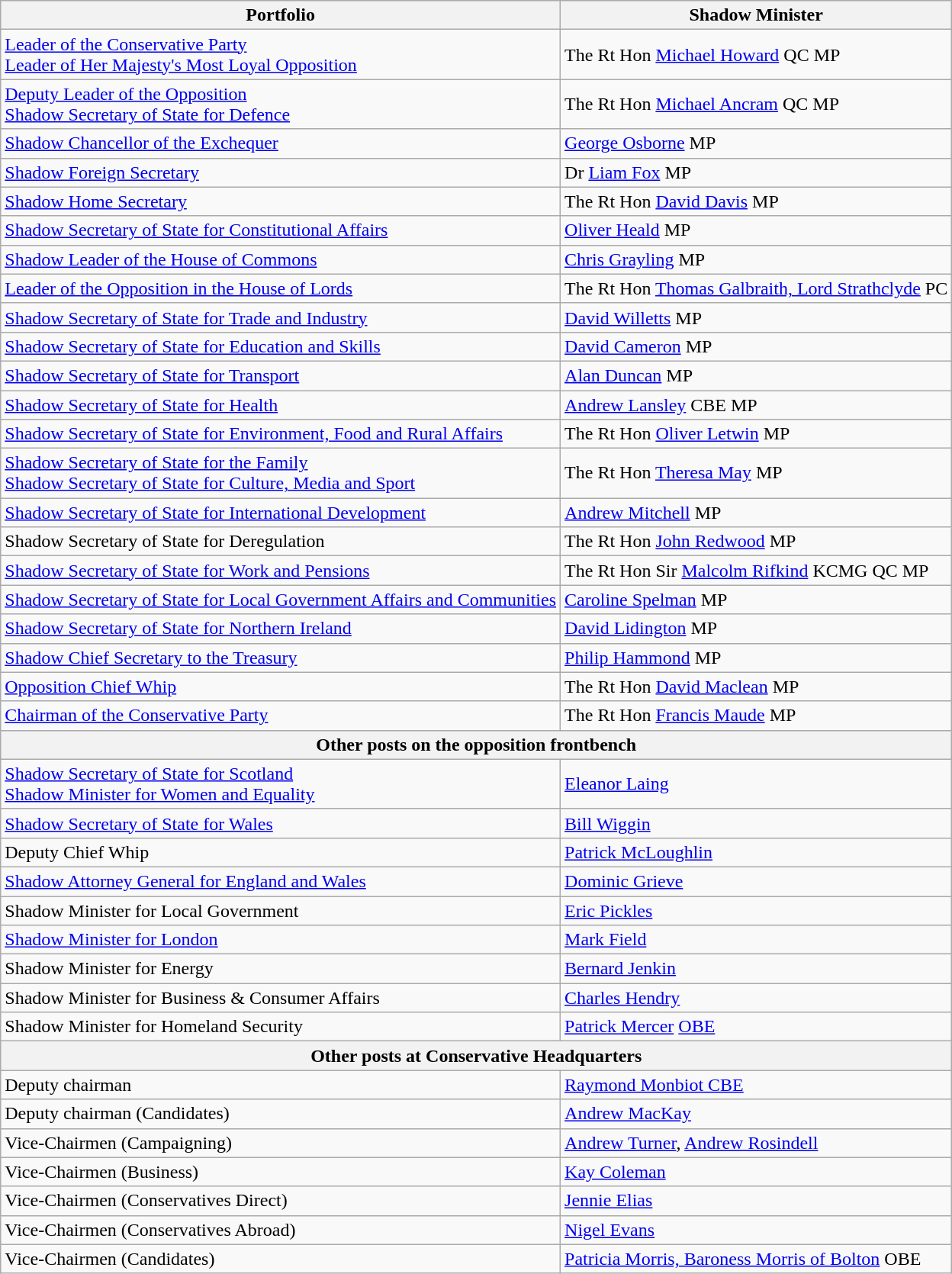<table class=wikitable>
<tr>
<th>Portfolio</th>
<th>Shadow Minister</th>
</tr>
<tr>
<td><a href='#'>Leader of the Conservative Party</a><br><a href='#'>Leader of Her Majesty's Most Loyal Opposition</a></td>
<td>The Rt Hon <a href='#'>Michael Howard</a> QC MP</td>
</tr>
<tr>
<td><a href='#'>Deputy Leader of the Opposition</a><br><a href='#'>Shadow Secretary of State for Defence</a></td>
<td>The Rt Hon <a href='#'>Michael Ancram</a> QC MP</td>
</tr>
<tr>
<td><a href='#'>Shadow Chancellor of the Exchequer</a></td>
<td><a href='#'>George Osborne</a> MP</td>
</tr>
<tr>
<td><a href='#'>Shadow Foreign Secretary</a></td>
<td>Dr <a href='#'>Liam Fox</a> MP</td>
</tr>
<tr>
<td><a href='#'>Shadow Home Secretary</a></td>
<td>The Rt Hon <a href='#'>David Davis</a> MP</td>
</tr>
<tr>
<td><a href='#'>Shadow Secretary of State for Constitutional Affairs</a></td>
<td><a href='#'>Oliver Heald</a> MP</td>
</tr>
<tr>
<td><a href='#'>Shadow Leader of the House of Commons</a></td>
<td><a href='#'>Chris Grayling</a> MP</td>
</tr>
<tr>
<td><a href='#'>Leader of the Opposition in the House of Lords</a></td>
<td>The Rt Hon <a href='#'>Thomas Galbraith, Lord Strathclyde</a> PC</td>
</tr>
<tr>
<td><a href='#'>Shadow Secretary of State for Trade and Industry</a></td>
<td><a href='#'>David Willetts</a> MP</td>
</tr>
<tr>
<td><a href='#'>Shadow Secretary of State for Education and Skills</a></td>
<td><a href='#'>David Cameron</a> MP</td>
</tr>
<tr>
<td><a href='#'>Shadow Secretary of State for Transport</a></td>
<td><a href='#'>Alan Duncan</a> MP</td>
</tr>
<tr>
<td><a href='#'>Shadow Secretary of State for Health</a></td>
<td><a href='#'>Andrew Lansley</a> CBE MP</td>
</tr>
<tr>
<td><a href='#'>Shadow Secretary of State for Environment, Food and Rural Affairs</a></td>
<td>The Rt Hon <a href='#'>Oliver Letwin</a> MP</td>
</tr>
<tr>
<td><a href='#'>Shadow Secretary of State for the Family</a><br><a href='#'>Shadow Secretary of State for Culture, Media and Sport</a></td>
<td>The Rt Hon <a href='#'>Theresa May</a> MP</td>
</tr>
<tr>
<td><a href='#'>Shadow Secretary of State for International Development</a></td>
<td><a href='#'>Andrew Mitchell</a> MP</td>
</tr>
<tr>
<td>Shadow Secretary of State for Deregulation</td>
<td>The Rt Hon <a href='#'>John Redwood</a> MP</td>
</tr>
<tr>
<td><a href='#'>Shadow Secretary of State for Work and Pensions</a></td>
<td>The Rt Hon Sir <a href='#'>Malcolm Rifkind</a> KCMG QC MP</td>
</tr>
<tr>
<td><a href='#'>Shadow Secretary of State for Local Government Affairs and Communities</a></td>
<td><a href='#'>Caroline Spelman</a> MP</td>
</tr>
<tr>
<td><a href='#'>Shadow Secretary of State for Northern Ireland</a></td>
<td><a href='#'>David Lidington</a> MP</td>
</tr>
<tr>
<td><a href='#'>Shadow Chief Secretary to the Treasury</a></td>
<td><a href='#'>Philip Hammond</a> MP</td>
</tr>
<tr>
<td><a href='#'>Opposition Chief Whip</a></td>
<td>The Rt Hon <a href='#'>David Maclean</a> MP</td>
</tr>
<tr>
<td><a href='#'>Chairman of the Conservative Party</a></td>
<td>The Rt Hon <a href='#'>Francis Maude</a> MP</td>
</tr>
<tr>
<th colspan=2>Other posts on the opposition frontbench</th>
</tr>
<tr>
<td><a href='#'>Shadow Secretary of State for Scotland</a><br><a href='#'>Shadow Minister for Women and Equality</a></td>
<td><a href='#'>Eleanor Laing</a></td>
</tr>
<tr>
<td><a href='#'>Shadow Secretary of State for Wales</a></td>
<td><a href='#'>Bill Wiggin</a></td>
</tr>
<tr>
<td>Deputy Chief Whip</td>
<td><a href='#'>Patrick McLoughlin</a></td>
</tr>
<tr>
<td><a href='#'>Shadow Attorney General for England and Wales</a></td>
<td><a href='#'>Dominic Grieve</a></td>
</tr>
<tr>
<td>Shadow Minister for Local Government</td>
<td><a href='#'>Eric Pickles</a></td>
</tr>
<tr>
<td><a href='#'>Shadow Minister for London</a></td>
<td><a href='#'>Mark Field</a></td>
</tr>
<tr>
<td>Shadow Minister for Energy</td>
<td><a href='#'>Bernard Jenkin</a></td>
</tr>
<tr>
<td>Shadow Minister for Business & Consumer Affairs</td>
<td><a href='#'>Charles Hendry</a></td>
</tr>
<tr>
<td>Shadow Minister for Homeland Security</td>
<td><a href='#'>Patrick Mercer</a> <a href='#'>OBE</a></td>
</tr>
<tr>
<th colspan=2>Other posts at Conservative Headquarters</th>
</tr>
<tr>
<td>Deputy chairman</td>
<td><a href='#'>Raymond Monbiot CBE</a></td>
</tr>
<tr>
<td>Deputy chairman (Candidates)</td>
<td><a href='#'>Andrew MacKay</a></td>
</tr>
<tr>
<td>Vice-Chairmen (Campaigning)</td>
<td><a href='#'>Andrew Turner</a>, <a href='#'>Andrew Rosindell</a></td>
</tr>
<tr>
<td>Vice-Chairmen (Business)</td>
<td><a href='#'>Kay Coleman</a></td>
</tr>
<tr>
<td>Vice-Chairmen (Conservatives Direct)</td>
<td><a href='#'>Jennie Elias</a></td>
</tr>
<tr>
<td>Vice-Chairmen (Conservatives Abroad)</td>
<td><a href='#'>Nigel Evans</a></td>
</tr>
<tr>
<td>Vice-Chairmen (Candidates)</td>
<td><a href='#'>Patricia Morris, Baroness Morris of Bolton</a> OBE</td>
</tr>
</table>
